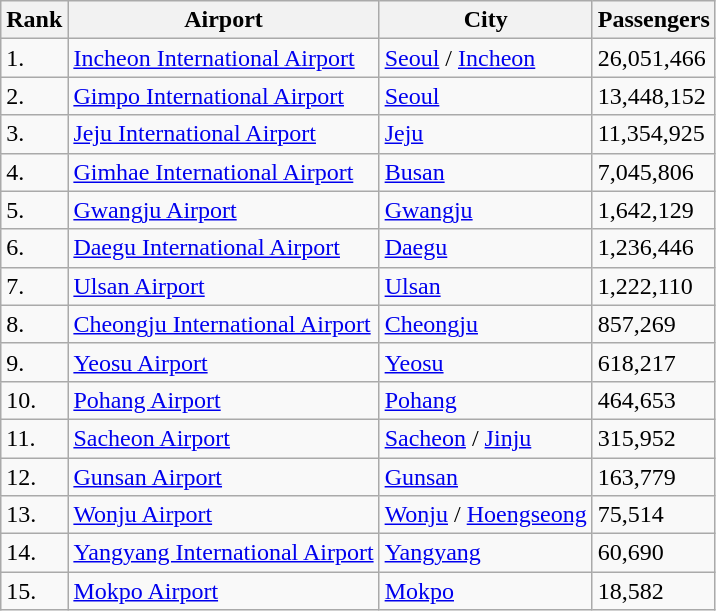<table class="wikitable">
<tr>
<th>Rank</th>
<th>Airport</th>
<th>City</th>
<th>Passengers</th>
</tr>
<tr>
<td>1.</td>
<td><a href='#'>Incheon International Airport</a></td>
<td><a href='#'>Seoul</a> / <a href='#'>Incheon</a></td>
<td>26,051,466</td>
</tr>
<tr>
<td>2.</td>
<td><a href='#'>Gimpo International Airport</a></td>
<td><a href='#'>Seoul</a></td>
<td>13,448,152</td>
</tr>
<tr>
<td>3.</td>
<td><a href='#'>Jeju International Airport</a></td>
<td><a href='#'>Jeju</a></td>
<td>11,354,925</td>
</tr>
<tr>
<td>4.</td>
<td><a href='#'>Gimhae International Airport</a></td>
<td><a href='#'>Busan</a></td>
<td>7,045,806</td>
</tr>
<tr>
<td>5.</td>
<td><a href='#'>Gwangju Airport</a></td>
<td><a href='#'>Gwangju</a></td>
<td>1,642,129</td>
</tr>
<tr>
<td>6.</td>
<td><a href='#'>Daegu International Airport</a></td>
<td><a href='#'>Daegu</a></td>
<td>1,236,446</td>
</tr>
<tr>
<td>7.</td>
<td><a href='#'>Ulsan Airport</a></td>
<td><a href='#'>Ulsan</a></td>
<td>1,222,110</td>
</tr>
<tr>
<td>8.</td>
<td><a href='#'>Cheongju International Airport</a></td>
<td><a href='#'>Cheongju</a></td>
<td>857,269</td>
</tr>
<tr>
<td>9.</td>
<td><a href='#'>Yeosu Airport</a></td>
<td><a href='#'>Yeosu</a></td>
<td>618,217</td>
</tr>
<tr>
<td>10.</td>
<td><a href='#'>Pohang Airport</a></td>
<td><a href='#'>Pohang</a></td>
<td>464,653</td>
</tr>
<tr>
<td>11.</td>
<td><a href='#'>Sacheon Airport</a></td>
<td><a href='#'>Sacheon</a> / <a href='#'>Jinju</a></td>
<td>315,952</td>
</tr>
<tr>
<td>12.</td>
<td><a href='#'>Gunsan Airport</a></td>
<td><a href='#'>Gunsan</a></td>
<td>163,779</td>
</tr>
<tr>
<td>13.</td>
<td><a href='#'>Wonju Airport</a></td>
<td><a href='#'>Wonju</a> / <a href='#'>Hoengseong</a></td>
<td>75,514</td>
</tr>
<tr>
<td>14.</td>
<td><a href='#'>Yangyang International Airport</a></td>
<td><a href='#'>Yangyang</a></td>
<td>60,690</td>
</tr>
<tr>
<td>15.</td>
<td><a href='#'>Mokpo Airport</a></td>
<td><a href='#'>Mokpo</a></td>
<td>18,582</td>
</tr>
</table>
